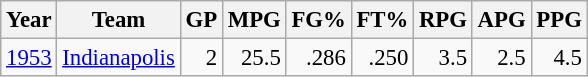<table class="wikitable sortable" style="font-size:95%; text-align:right;">
<tr>
<th>Year</th>
<th>Team</th>
<th>GP</th>
<th>MPG</th>
<th>FG%</th>
<th>FT%</th>
<th>RPG</th>
<th>APG</th>
<th>PPG</th>
</tr>
<tr>
<td style="text-align:left;"><a href='#'>1953</a></td>
<td style="text-align:left;"><a href='#'>Indianapolis</a></td>
<td>2</td>
<td>25.5</td>
<td>.286</td>
<td>.250</td>
<td>3.5</td>
<td>2.5</td>
<td>4.5</td>
</tr>
</table>
